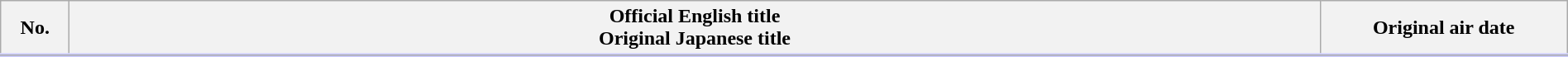<table class="wikitable" style="width:100%; margin:auto; background:#FFF;">
<tr style="border-bottom: 3px solid #CCF;">
<th style="width:3em;">No.</th>
<th>Official English title<br>Original Japanese title</th>
<th style="width:12em;">Original air date</th>
</tr>
<tr>
</tr>
</table>
